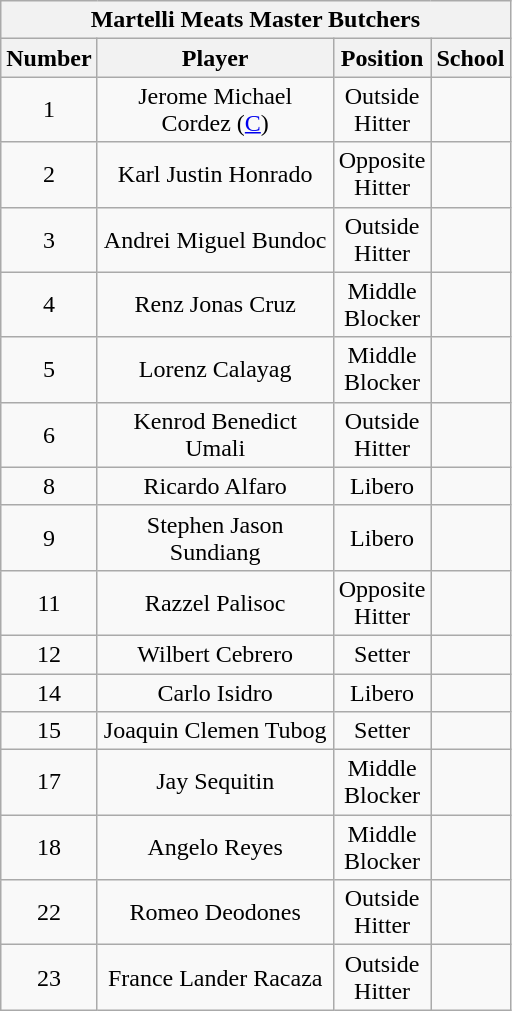<table class="wikitable sortable" style="text-align:center;">
<tr>
<th colspan="5" style= "background: ; color: ; text-align: center"><strong>Martelli Meats Master Butchers</strong></th>
</tr>
<tr>
<th width=10px>Number</th>
<th width=150px>Player</th>
<th width=50px>Position</th>
<th width=25px>School</th>
</tr>
<tr>
<td style="text-align:center;">1</td>
<td>Jerome Michael Cordez (<a href='#'>C</a>)</td>
<td>Outside Hitter</td>
<td></td>
</tr>
<tr>
<td style="text-align:center;">2</td>
<td>Karl Justin Honrado</td>
<td>Opposite Hitter</td>
<td></td>
</tr>
<tr>
<td style="text-align:center;">3</td>
<td>Andrei Miguel Bundoc</td>
<td>Outside Hitter</td>
<td></td>
</tr>
<tr>
<td style="text-align:center;">4</td>
<td>Renz Jonas Cruz</td>
<td>Middle Blocker</td>
<td></td>
</tr>
<tr>
<td style="text-align:center;">5</td>
<td>Lorenz Calayag</td>
<td>Middle Blocker</td>
<td></td>
</tr>
<tr>
<td style="text-align:center;">6</td>
<td>Kenrod Benedict Umali</td>
<td>Outside Hitter</td>
<td></td>
</tr>
<tr>
<td style="text-align:center;">8</td>
<td>Ricardo Alfaro</td>
<td>Libero</td>
<td></td>
</tr>
<tr>
<td style="text-align:center;">9</td>
<td>Stephen Jason Sundiang</td>
<td>Libero</td>
<td></td>
</tr>
<tr>
<td style="text-align:center;">11</td>
<td>Razzel Palisoc</td>
<td>Opposite Hitter</td>
<td></td>
</tr>
<tr>
<td style="text-align:center;">12</td>
<td>Wilbert Cebrero</td>
<td>Setter</td>
<td></td>
</tr>
<tr>
<td style="text-align:center;">14</td>
<td>Carlo Isidro</td>
<td>Libero</td>
<td></td>
</tr>
<tr>
<td style="text-align:center;">15</td>
<td>Joaquin Clemen Tubog</td>
<td>Setter</td>
<td></td>
</tr>
<tr>
<td style="text-align:center;">17</td>
<td>Jay Sequitin</td>
<td>Middle Blocker</td>
<td></td>
</tr>
<tr>
<td style="text-align:center;">18</td>
<td>Angelo Reyes</td>
<td>Middle Blocker</td>
<td></td>
</tr>
<tr>
<td style="text-align:center;">22</td>
<td>Romeo Deodones</td>
<td>Outside Hitter</td>
<td></td>
</tr>
<tr>
<td style="text-align:center;">23</td>
<td>France Lander Racaza</td>
<td>Outside Hitter</td>
<td></td>
</tr>
</table>
